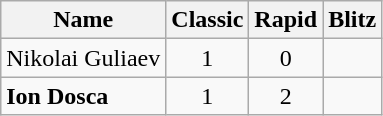<table class="wikitable">
<tr>
<th>Name</th>
<th>Classic</th>
<th>Rapid</th>
<th>Blitz</th>
</tr>
<tr align="center">
<td align="left"> Nikolai Guliaev</td>
<td>1</td>
<td>0</td>
<td></td>
</tr>
<tr align="center">
<td align="left"><strong> Ion Dosca</strong></td>
<td>1</td>
<td>2</td>
<td></td>
</tr>
</table>
